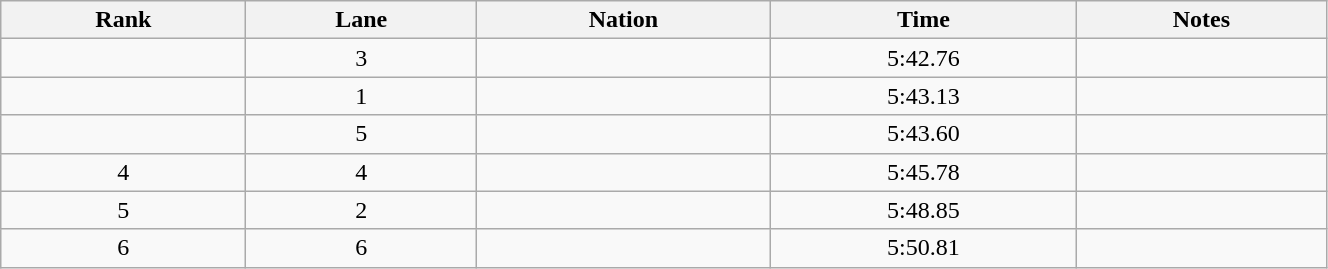<table class="wikitable sortable" style="text-align:center; width: 70%;">
<tr>
<th>Rank</th>
<th>Lane</th>
<th>Nation</th>
<th>Time</th>
<th>Notes</th>
</tr>
<tr>
<td></td>
<td>3</td>
<td align=left></td>
<td>5:42.76</td>
<td></td>
</tr>
<tr>
<td></td>
<td>1</td>
<td align=left></td>
<td>5:43.13</td>
<td></td>
</tr>
<tr>
<td></td>
<td>5</td>
<td align=left></td>
<td>5:43.60</td>
<td></td>
</tr>
<tr>
<td>4</td>
<td>4</td>
<td align=left></td>
<td>5:45.78</td>
<td></td>
</tr>
<tr>
<td>5</td>
<td>2</td>
<td align=left></td>
<td>5:48.85</td>
<td></td>
</tr>
<tr>
<td>6</td>
<td>6</td>
<td align=left></td>
<td>5:50.81</td>
<td></td>
</tr>
</table>
